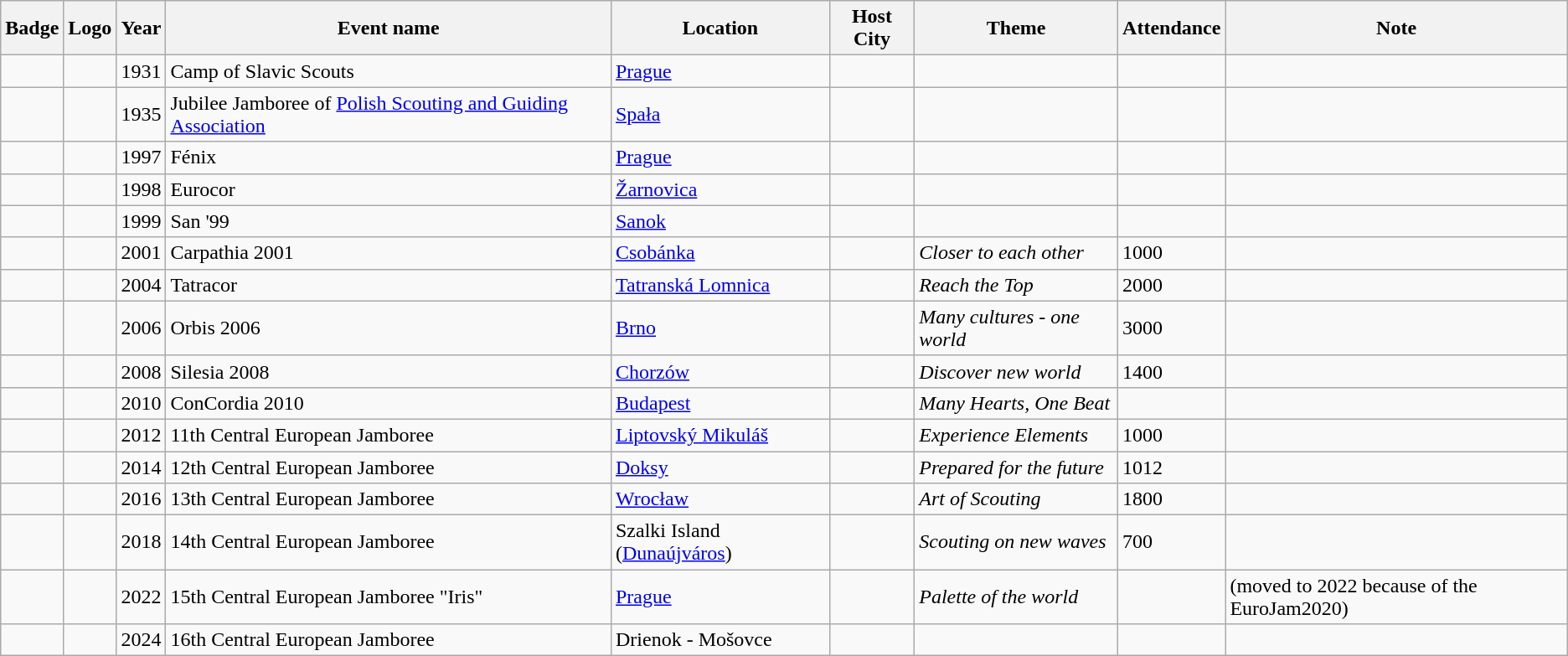<table class="wikitable sortable">
<tr>
<th>Badge</th>
<th>Logo</th>
<th>Year</th>
<th>Event name</th>
<th>Location</th>
<th>Host City</th>
<th>Theme</th>
<th>Attendance</th>
<th>Note</th>
</tr>
<tr>
<td></td>
<td></td>
<td>1931</td>
<td>Camp of Slavic Scouts</td>
<td><a href='#'>Prague</a></td>
<td></td>
<td></td>
<td></td>
<td></td>
</tr>
<tr>
<td></td>
<td></td>
<td>1935</td>
<td>Jubilee Jamboree of <a href='#'>Polish Scouting and Guiding Association</a></td>
<td><a href='#'>Spała</a></td>
<td></td>
<td></td>
<td></td>
<td></td>
</tr>
<tr>
<td></td>
<td></td>
<td>1997</td>
<td>Fénix</td>
<td><a href='#'>Prague</a></td>
<td></td>
<td></td>
<td></td>
<td></td>
</tr>
<tr>
<td></td>
<td></td>
<td>1998</td>
<td>Eurocor</td>
<td><a href='#'>Žarnovica</a></td>
<td></td>
<td></td>
<td></td>
<td></td>
</tr>
<tr>
<td></td>
<td></td>
<td>1999</td>
<td>San '99</td>
<td><a href='#'>Sanok</a></td>
<td></td>
<td></td>
<td></td>
<td></td>
</tr>
<tr>
<td></td>
<td></td>
<td>2001</td>
<td>Carpathia 2001</td>
<td><a href='#'>Csobánka</a></td>
<td></td>
<td><em>Closer to each other</em></td>
<td>1000</td>
<td></td>
</tr>
<tr>
<td></td>
<td></td>
<td>2004</td>
<td>Tatracor</td>
<td><a href='#'>Tatranská Lomnica</a></td>
<td></td>
<td><em>Reach the Top</em></td>
<td>2000</td>
<td></td>
</tr>
<tr>
<td></td>
<td></td>
<td>2006</td>
<td>Orbis 2006</td>
<td><a href='#'>Brno</a></td>
<td></td>
<td><em>Many cultures - one world</em></td>
<td>3000</td>
<td></td>
</tr>
<tr>
<td></td>
<td></td>
<td>2008</td>
<td>Silesia 2008</td>
<td><a href='#'>Chorzów</a></td>
<td></td>
<td><em>Discover new world</em></td>
<td>1400</td>
<td></td>
</tr>
<tr>
<td></td>
<td></td>
<td>2010</td>
<td>ConCordia 2010</td>
<td><a href='#'>Budapest</a></td>
<td></td>
<td><em>Many Hearts, One Beat</em></td>
<td></td>
<td></td>
</tr>
<tr>
<td></td>
<td></td>
<td>2012</td>
<td>11th Central European Jamboree</td>
<td><a href='#'>Liptovský Mikuláš</a></td>
<td></td>
<td><em>Experience Elements</em></td>
<td>1000</td>
<td></td>
</tr>
<tr>
<td></td>
<td></td>
<td>2014</td>
<td>12th Central European Jamboree</td>
<td><a href='#'>Doksy</a></td>
<td></td>
<td><em>Prepared for the future</em></td>
<td>1012</td>
<td></td>
</tr>
<tr>
<td></td>
<td></td>
<td>2016</td>
<td>13th Central European Jamboree</td>
<td><a href='#'>Wrocław</a></td>
<td></td>
<td><em>Art of Scouting</em></td>
<td>1800</td>
<td></td>
</tr>
<tr>
<td></td>
<td></td>
<td>2018</td>
<td>14th Central European Jamboree</td>
<td>Szalki Island (<a href='#'>Dunaújváros</a>)</td>
<td></td>
<td><em>Scouting on new waves</em></td>
<td>700</td>
<td></td>
</tr>
<tr>
<td></td>
<td></td>
<td>2022</td>
<td>15th Central European Jamboree "Iris"</td>
<td><a href='#'>Prague</a></td>
<td></td>
<td><em>Palette of the world</em></td>
<td></td>
<td>(moved to 2022 because of the EuroJam2020)</td>
</tr>
<tr>
<td></td>
<td></td>
<td>2024</td>
<td>16th Central European Jamboree</td>
<td>Drienok - Mošovce</td>
<td></td>
<td></td>
<td></td>
<td></td>
</tr>
</table>
